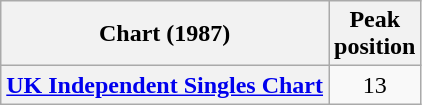<table class="wikitable plainrowheaders" style="text-align:center">
<tr>
<th scope="col">Chart (1987)</th>
<th scope="col">Peak<br>position</th>
</tr>
<tr>
<th scope="row"><a href='#'>UK Independent Singles Chart</a></th>
<td>13</td>
</tr>
</table>
